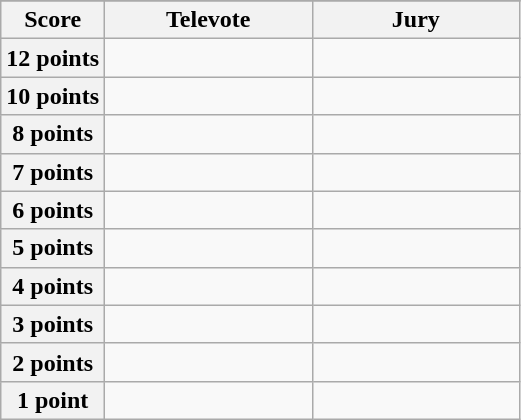<table class="wikitable">
<tr>
</tr>
<tr>
<th scope="col" width="20%">Score</th>
<th scope="col" width="40%">Televote</th>
<th scope="col" width="40%">Jury</th>
</tr>
<tr>
<th scope="row">12 points</th>
<td></td>
<td></td>
</tr>
<tr>
<th scope="row">10 points</th>
<td></td>
<td></td>
</tr>
<tr>
<th scope="row">8 points</th>
<td></td>
<td></td>
</tr>
<tr>
<th scope="row">7 points</th>
<td></td>
<td></td>
</tr>
<tr>
<th scope="row">6 points</th>
<td></td>
<td></td>
</tr>
<tr>
<th scope="row">5 points</th>
<td></td>
<td></td>
</tr>
<tr>
<th scope="row">4 points</th>
<td></td>
<td></td>
</tr>
<tr>
<th scope="row">3 points</th>
<td></td>
<td></td>
</tr>
<tr>
<th scope="row">2 points</th>
<td></td>
<td></td>
</tr>
<tr>
<th scope="row">1 point</th>
<td></td>
<td></td>
</tr>
</table>
